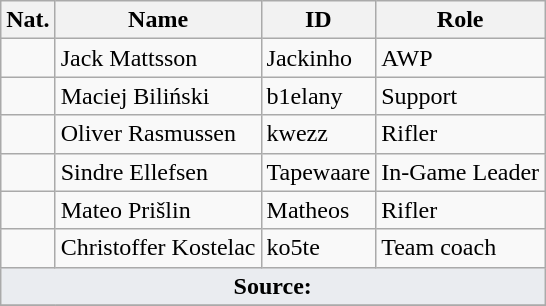<table class="wikitable">
<tr>
<th>Nat.</th>
<th>Name</th>
<th>ID</th>
<th>Role</th>
</tr>
<tr>
<td></td>
<td>Jack Mattsson</td>
<td>Jackinho</td>
<td>AWP</td>
</tr>
<tr>
<td></td>
<td>Maciej Biliński</td>
<td>b1elany</td>
<td>Support</td>
</tr>
<tr>
<td></td>
<td>Oliver Rasmussen</td>
<td>kwezz</td>
<td>Rifler</td>
</tr>
<tr>
<td></td>
<td>Sindre Ellefsen</td>
<td>Tapewaare</td>
<td>In-Game Leader</td>
</tr>
<tr>
<td></td>
<td>Mateo Prišlin</td>
<td>Matheos</td>
<td>Rifler</td>
</tr>
<tr>
<td></td>
<td>Christoffer Kostelac</td>
<td>ko5te</td>
<td>Team coach</td>
</tr>
<tr class="sortbottom">
<td colspan="8" style="background-color:#EAECF0;text-align:center"><strong>Source:</strong> </td>
</tr>
<tr>
</tr>
</table>
